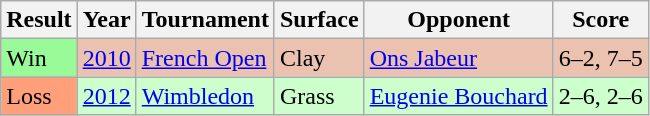<table class="sortable wikitable">
<tr>
<th>Result</th>
<th>Year</th>
<th>Tournament</th>
<th>Surface</th>
<th>Opponent</th>
<th class="unsortable">Score</th>
</tr>
<tr style="background:#ebc2af;">
<td bgcolor=98fb98>Win</td>
<td><a href='#'>2010</a></td>
<td><a href='#'>French Open</a></td>
<td>Clay</td>
<td> <a href='#'>Ons Jabeur</a></td>
<td>6–2, 7–5</td>
</tr>
<tr style="background:#ccffcc;">
<td bgcolor=ffa07a>Loss</td>
<td><a href='#'>2012</a></td>
<td><a href='#'>Wimbledon</a></td>
<td>Grass</td>
<td> <a href='#'>Eugenie Bouchard</a></td>
<td>2–6, 2–6</td>
</tr>
</table>
